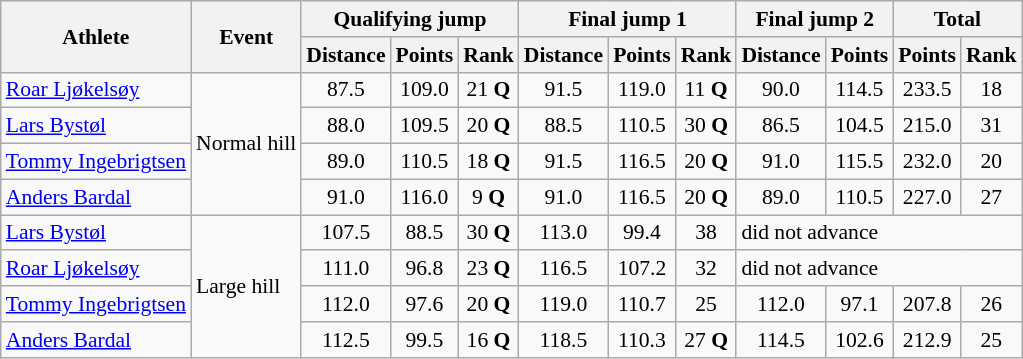<table class="wikitable" style="font-size:90%">
<tr>
<th rowspan="2">Athlete</th>
<th rowspan="2">Event</th>
<th colspan="3">Qualifying jump</th>
<th colspan="3">Final jump 1</th>
<th colspan="2">Final jump 2</th>
<th colspan="2">Total</th>
</tr>
<tr>
<th>Distance</th>
<th>Points</th>
<th>Rank</th>
<th>Distance</th>
<th>Points</th>
<th>Rank</th>
<th>Distance</th>
<th>Points</th>
<th>Points</th>
<th>Rank</th>
</tr>
<tr>
<td><a href='#'>Roar Ljøkelsøy</a></td>
<td rowspan="4">Normal hill</td>
<td align="center">87.5</td>
<td align="center">109.0</td>
<td align="center">21 <strong>Q</strong></td>
<td align="center">91.5</td>
<td align="center">119.0</td>
<td align="center">11 <strong>Q</strong></td>
<td align="center">90.0</td>
<td align="center">114.5</td>
<td align="center">233.5</td>
<td align="center">18</td>
</tr>
<tr>
<td><a href='#'>Lars Bystøl</a></td>
<td align="center">88.0</td>
<td align="center">109.5</td>
<td align="center">20 <strong>Q</strong></td>
<td align="center">88.5</td>
<td align="center">110.5</td>
<td align="center">30 <strong>Q</strong></td>
<td align="center">86.5</td>
<td align="center">104.5</td>
<td align="center">215.0</td>
<td align="center">31</td>
</tr>
<tr>
<td><a href='#'>Tommy Ingebrigtsen</a></td>
<td align="center">89.0</td>
<td align="center">110.5</td>
<td align="center">18 <strong>Q</strong></td>
<td align="center">91.5</td>
<td align="center">116.5</td>
<td align="center">20 <strong>Q</strong></td>
<td align="center">91.0</td>
<td align="center">115.5</td>
<td align="center">232.0</td>
<td align="center">20</td>
</tr>
<tr>
<td><a href='#'>Anders Bardal</a></td>
<td align="center">91.0</td>
<td align="center">116.0</td>
<td align="center">9 <strong>Q</strong></td>
<td align="center">91.0</td>
<td align="center">116.5</td>
<td align="center">20 <strong>Q</strong></td>
<td align="center">89.0</td>
<td align="center">110.5</td>
<td align="center">227.0</td>
<td align="center">27</td>
</tr>
<tr>
<td><a href='#'>Lars Bystøl</a></td>
<td rowspan="4">Large hill</td>
<td align="center">107.5</td>
<td align="center">88.5</td>
<td align="center">30 <strong>Q</strong></td>
<td align="center">113.0</td>
<td align="center">99.4</td>
<td align="center">38</td>
<td colspan="4">did not advance</td>
</tr>
<tr>
<td><a href='#'>Roar Ljøkelsøy</a></td>
<td align="center">111.0</td>
<td align="center">96.8</td>
<td align="center">23 <strong>Q</strong></td>
<td align="center">116.5</td>
<td align="center">107.2</td>
<td align="center">32</td>
<td colspan="4">did not advance</td>
</tr>
<tr>
<td><a href='#'>Tommy Ingebrigtsen</a></td>
<td align="center">112.0</td>
<td align="center">97.6</td>
<td align="center">20 <strong>Q</strong></td>
<td align="center">119.0</td>
<td align="center">110.7</td>
<td align="center">25</td>
<td align="center">112.0</td>
<td align="center">97.1</td>
<td align="center">207.8</td>
<td align="center">26</td>
</tr>
<tr>
<td><a href='#'>Anders Bardal</a></td>
<td align="center">112.5</td>
<td align="center">99.5</td>
<td align="center">16 <strong>Q</strong></td>
<td align="center">118.5</td>
<td align="center">110.3</td>
<td align="center">27 <strong>Q</strong></td>
<td align="center">114.5</td>
<td align="center">102.6</td>
<td align="center">212.9</td>
<td align="center">25</td>
</tr>
</table>
